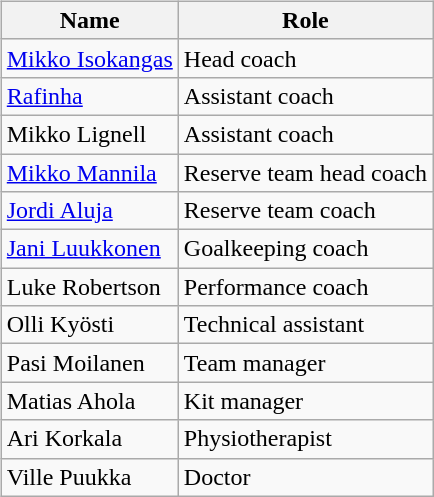<table>
<tr>
<td valign="top"><br><table class="wikitable">
<tr>
<th>Name</th>
<th>Role</th>
</tr>
<tr>
<td> <a href='#'>Mikko Isokangas</a></td>
<td>Head coach</td>
</tr>
<tr>
<td> <a href='#'>Rafinha</a></td>
<td>Assistant coach</td>
</tr>
<tr>
<td> Mikko Lignell</td>
<td>Assistant coach</td>
</tr>
<tr>
<td> <a href='#'>Mikko Mannila</a></td>
<td>Reserve team head coach</td>
</tr>
<tr>
<td> <a href='#'>Jordi Aluja</a></td>
<td>Reserve team coach</td>
</tr>
<tr>
<td> <a href='#'>Jani Luukkonen</a></td>
<td>Goalkeeping coach</td>
</tr>
<tr>
<td> Luke Robertson</td>
<td>Performance coach</td>
</tr>
<tr>
<td> Olli Kyösti</td>
<td>Technical assistant</td>
</tr>
<tr>
<td> Pasi Moilanen</td>
<td>Team manager</td>
</tr>
<tr>
<td> Matias Ahola</td>
<td>Kit manager</td>
</tr>
<tr>
<td> Ari Korkala</td>
<td>Physiotherapist</td>
</tr>
<tr>
<td> Ville Puukka</td>
<td>Doctor</td>
</tr>
</table>
</td>
</tr>
</table>
